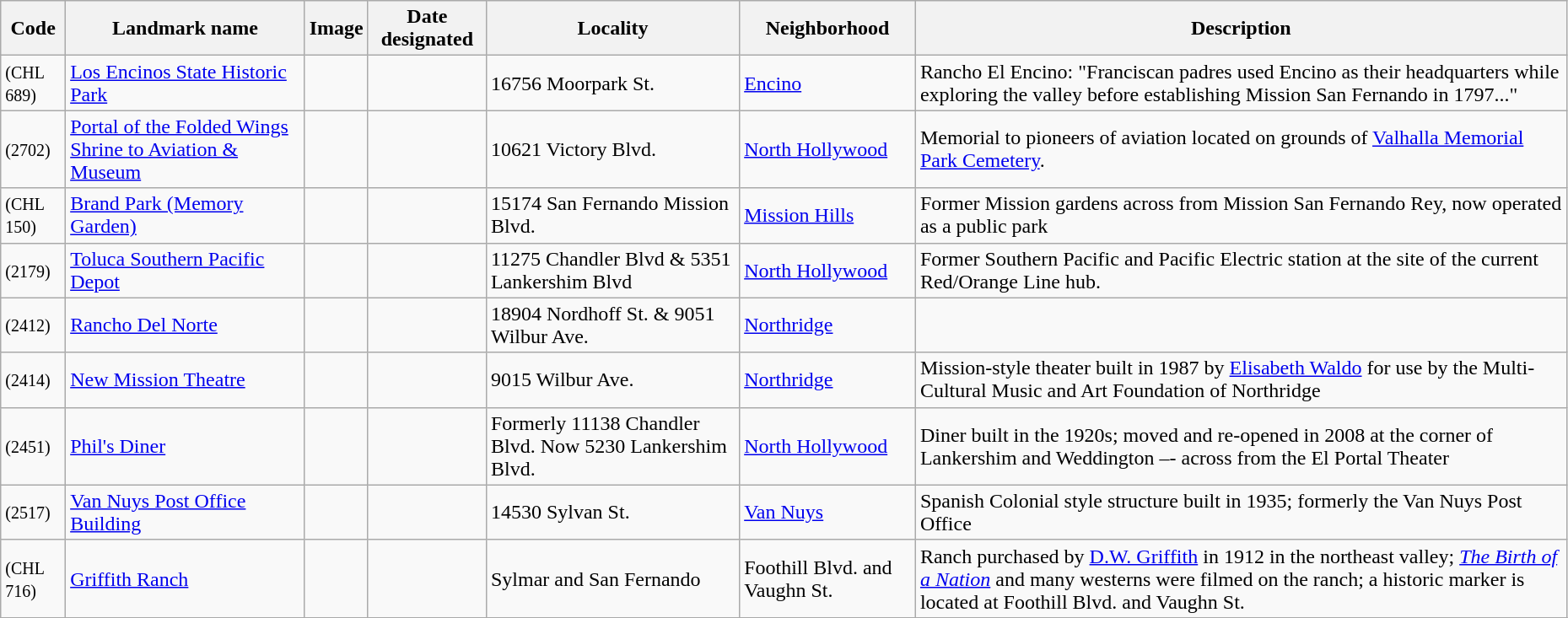<table class="wikitable sortable" style="width:98%">
<tr>
<th><strong>Code</strong></th>
<th><strong>Landmark name</strong></th>
<th class="unsortable" ><strong>Image</strong></th>
<th><strong>Date designated</strong></th>
<th><strong>Locality</strong></th>
<th><strong>Neighborhood</strong></th>
<th class="unsortable" ><strong>Description</strong></th>
</tr>
<tr>
<td><small>(CHL 689)</small></td>
<td><a href='#'>Los Encinos State Historic Park</a></td>
<td></td>
<td></td>
<td>16756 Moorpark St.<br><small></small></td>
<td><a href='#'>Encino</a></td>
<td>Rancho El Encino: "Franciscan padres used Encino as their headquarters while exploring the valley before establishing Mission San Fernando in 1797..."</td>
</tr>
<tr>
<td><small>(2702)</small></td>
<td><a href='#'>Portal of the Folded Wings Shrine to Aviation & Museum</a></td>
<td></td>
<td></td>
<td>10621 Victory Blvd.<br><small></small></td>
<td><a href='#'>North Hollywood</a></td>
<td>Memorial to pioneers of aviation located on grounds of <a href='#'>Valhalla Memorial Park Cemetery</a>.</td>
</tr>
<tr>
<td><small>(CHL 150)</small></td>
<td><a href='#'>Brand Park (Memory Garden)</a></td>
<td></td>
<td></td>
<td>15174 San Fernando Mission Blvd.<br><small></small></td>
<td><a href='#'>Mission Hills</a></td>
<td>Former Mission gardens across from Mission San Fernando Rey, now operated as a public park</td>
</tr>
<tr>
<td><small>(2179)</small></td>
<td><a href='#'>Toluca Southern Pacific Depot</a></td>
<td></td>
<td></td>
<td>11275 Chandler Blvd & 5351 Lankershim Blvd</td>
<td><a href='#'>North Hollywood</a></td>
<td>Former Southern Pacific and Pacific Electric station at the site of the current Red/Orange Line hub.</td>
</tr>
<tr>
<td><small>(2412)</small></td>
<td><a href='#'>Rancho Del Norte</a></td>
<td></td>
<td></td>
<td>18904 Nordhoff St. & 9051 Wilbur Ave.</td>
<td><a href='#'>Northridge</a></td>
<td></td>
</tr>
<tr>
<td><small>(2414)</small></td>
<td><a href='#'>New Mission Theatre</a></td>
<td></td>
<td></td>
<td>9015 Wilbur Ave.</td>
<td><a href='#'>Northridge</a></td>
<td>Mission-style theater built in 1987 by <a href='#'>Elisabeth Waldo</a> for use by the Multi-Cultural Music and Art Foundation of Northridge</td>
</tr>
<tr>
<td><small>(2451)</small></td>
<td><a href='#'>Phil's Diner</a></td>
<td></td>
<td></td>
<td>Formerly 11138 Chandler Blvd. Now 5230 Lankershim Blvd. </td>
<td><a href='#'>North Hollywood</a></td>
<td>Diner built in the 1920s; moved and re-opened in 2008 at the corner of Lankershim and Weddington –- across from the El Portal Theater</td>
</tr>
<tr>
<td><small>(2517)</small></td>
<td><a href='#'>Van Nuys Post Office Building</a></td>
<td></td>
<td></td>
<td>14530 Sylvan St.<br><small></small></td>
<td><a href='#'>Van Nuys</a></td>
<td>Spanish Colonial style structure built in 1935; formerly the Van Nuys Post Office</td>
</tr>
<tr>
<td><small>(CHL 716)</small></td>
<td><a href='#'>Griffith Ranch</a></td>
<td></td>
<td></td>
<td>Sylmar and San Fernando</td>
<td>Foothill Blvd. and Vaughn St.</td>
<td>Ranch purchased by <a href='#'>D.W. Griffith</a> in 1912 in the northeast valley; <em><a href='#'>The Birth of a Nation</a></em> and many westerns were filmed on the ranch; a historic marker is located at Foothill Blvd. and Vaughn St.</td>
</tr>
<tr>
</tr>
</table>
